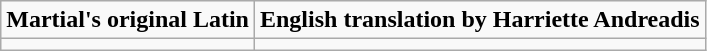<table class="wikitable">
<tr>
<td><strong>Martial's original Latin</strong></td>
<td><strong>English translation by Harriette Andreadis</strong></td>
</tr>
<tr>
<td></td>
<td></td>
</tr>
</table>
